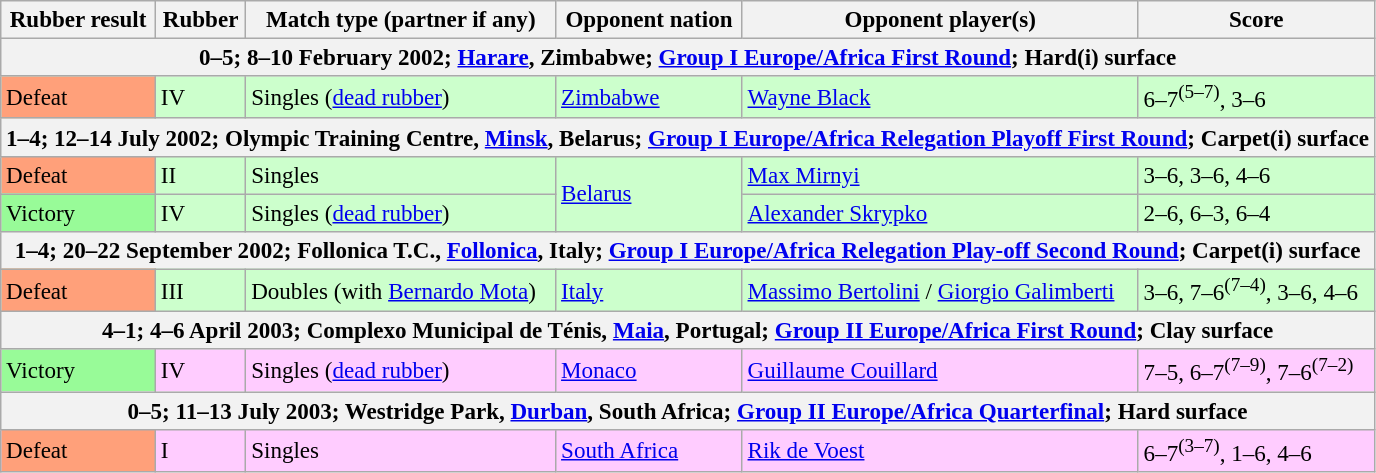<table class=wikitable style=font-size:96%>
<tr>
<th scope="col">Rubber result</th>
<th scope="col">Rubber</th>
<th scope="col">Match type (partner if any)</th>
<th scope="col">Opponent nation</th>
<th scope="col">Opponent player(s)</th>
<th scope="col">Score</th>
</tr>
<tr>
<th colspan=6>0–5; 8–10 February 2002; <a href='#'>Harare</a>, Zimbabwe; <a href='#'>Group I Europe/Africa First Round</a>; Hard(i) surface</th>
</tr>
<tr style="background:#cfc;">
<td bgcolor=FFA07A>Defeat</td>
<td>IV</td>
<td>Singles (<a href='#'>dead rubber</a>)</td>
<td> <a href='#'>Zimbabwe</a></td>
<td><a href='#'>Wayne Black</a></td>
<td>6–7<sup>(5–7)</sup>, 3–6</td>
</tr>
<tr>
<th colspan=6>1–4; 12–14 July 2002; Olympic Training Centre, <a href='#'>Minsk</a>, Belarus; <a href='#'>Group I Europe/Africa Relegation Playoff First Round</a>; Carpet(i) surface</th>
</tr>
<tr style="background:#cfc;">
<td bgcolor=FFA07A>Defeat</td>
<td>II</td>
<td>Singles</td>
<td rowspan=2> <a href='#'>Belarus</a></td>
<td><a href='#'>Max Mirnyi</a></td>
<td>3–6, 3–6, 4–6</td>
</tr>
<tr style="background:#cfc;">
<td bgcolor=98FB98>Victory</td>
<td>IV</td>
<td>Singles (<a href='#'>dead rubber</a>)</td>
<td><a href='#'>Alexander Skrypko</a></td>
<td>2–6, 6–3, 6–4</td>
</tr>
<tr>
<th colspan=6>1–4; 20–22 September 2002; Follonica T.C., <a href='#'>Follonica</a>, Italy; <a href='#'>Group I Europe/Africa Relegation Play-off Second Round</a>; Carpet(i) surface</th>
</tr>
<tr style="background:#cfc;">
<td bgcolor=FFA07A>Defeat</td>
<td>III</td>
<td>Doubles (with <a href='#'>Bernardo Mota</a>)</td>
<td> <a href='#'>Italy</a></td>
<td><a href='#'>Massimo Bertolini</a> / <a href='#'>Giorgio Galimberti</a></td>
<td>3–6, 7–6<sup>(7–4)</sup>, 3–6, 4–6</td>
</tr>
<tr>
<th colspan=6>4–1; 4–6 April 2003; Complexo Municipal de Ténis, <a href='#'>Maia</a>, Portugal; <a href='#'>Group II Europe/Africa First Round</a>; Clay surface</th>
</tr>
<tr style="background:#fcf;">
<td bgcolor=98FB98>Victory</td>
<td>IV</td>
<td>Singles (<a href='#'>dead rubber</a>)</td>
<td> <a href='#'>Monaco</a></td>
<td><a href='#'>Guillaume Couillard</a></td>
<td>7–5, 6–7<sup>(7–9)</sup>, 7–6<sup>(7–2)</sup></td>
</tr>
<tr>
<th colspan=6>0–5; 11–13 July 2003; Westridge Park, <a href='#'>Durban</a>, South Africa; <a href='#'>Group II Europe/Africa Quarterfinal</a>; Hard surface</th>
</tr>
<tr style="background:#fcf;">
<td bgcolor=FFA07A>Defeat</td>
<td>I</td>
<td>Singles</td>
<td> <a href='#'>South Africa</a></td>
<td><a href='#'>Rik de Voest</a></td>
<td>6–7<sup>(3–7)</sup>, 1–6, 4–6</td>
</tr>
</table>
